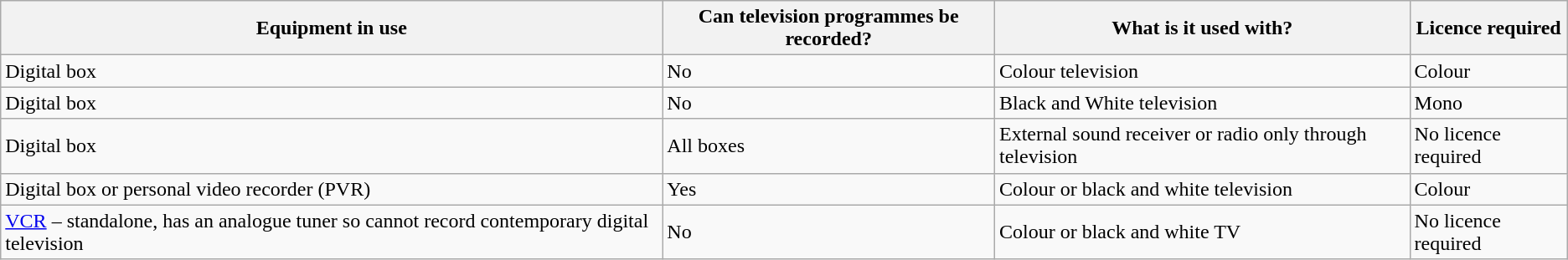<table class="wikitable">
<tr>
<th>Equipment in use</th>
<th>Can television programmes be recorded?</th>
<th>What is it used with?</th>
<th>Licence required</th>
</tr>
<tr>
<td>Digital box</td>
<td>No</td>
<td>Colour television</td>
<td>Colour</td>
</tr>
<tr>
<td>Digital box</td>
<td>No</td>
<td>Black and White television</td>
<td>Mono</td>
</tr>
<tr>
<td>Digital box</td>
<td>All boxes</td>
<td>External sound receiver or radio only through television</td>
<td>No licence required</td>
</tr>
<tr>
<td>Digital box or personal video recorder (PVR)</td>
<td>Yes</td>
<td>Colour or black and white television</td>
<td>Colour</td>
</tr>
<tr>
<td><a href='#'>VCR</a> – standalone, has an analogue tuner so cannot record contemporary digital television</td>
<td>No</td>
<td>Colour or black and white TV</td>
<td>No licence required</td>
</tr>
</table>
